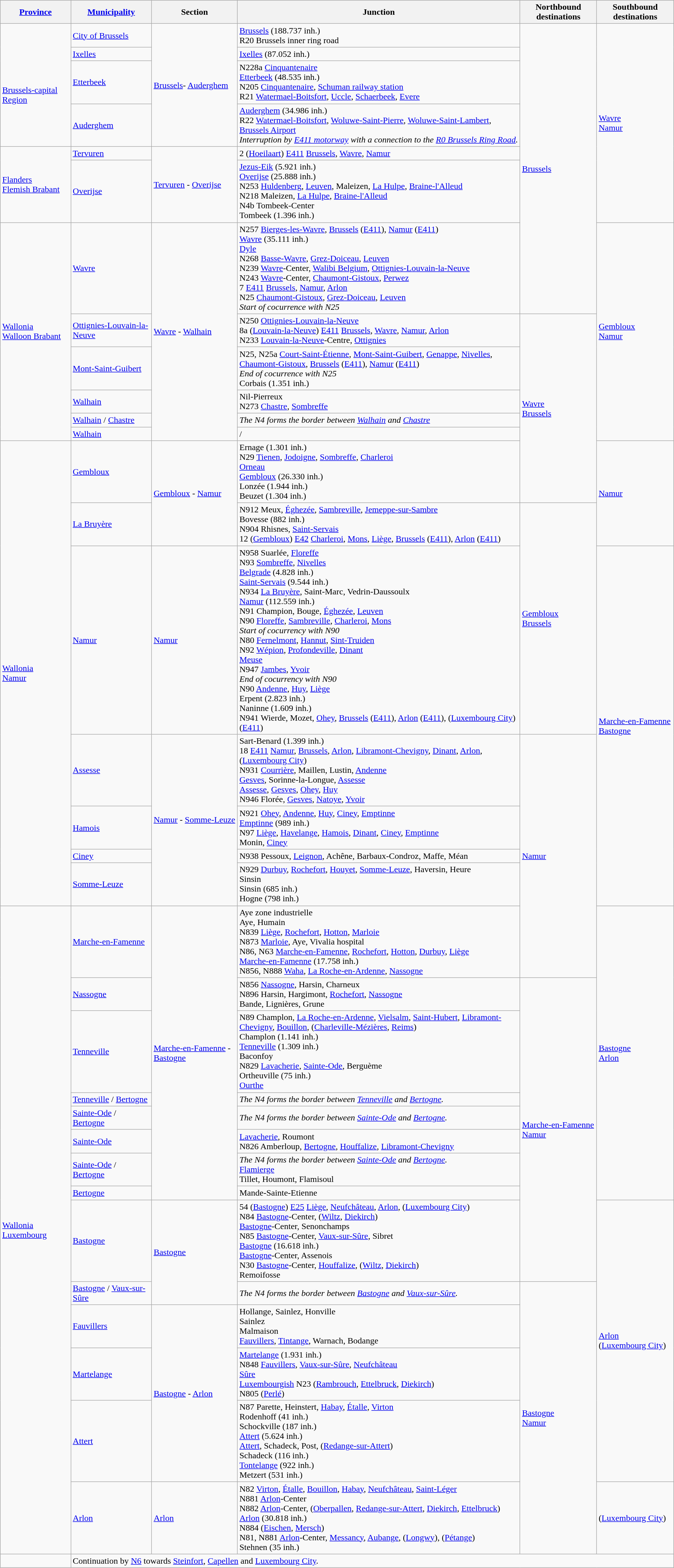<table class="wikitable">
<tr>
<th><a href='#'>Province</a></th>
<th><a href='#'>Municipality</a></th>
<th>Section</th>
<th>Junction</th>
<th>Northbound destinations</th>
<th>Southbound destinations</th>
</tr>
<tr>
<td rowspan="4"><br><br><a href='#'>Brussels-capital Region</a></td>
<td><a href='#'>City of Brussels</a></td>
<td rowspan="4"><a href='#'>Brussels</a>- <a href='#'>Auderghem</a></td>
<td> <a href='#'>Brussels</a>  (188.737 inh.)<br> R20 Brussels inner ring road</td>
<td rowspan="7"><a href='#'>Brussels</a></td>
<td rowspan="6"><a href='#'>Wavre</a><br><a href='#'>Namur</a></td>
</tr>
<tr>
<td><a href='#'>Ixelles</a></td>
<td> <a href='#'>Ixelles</a> (87.052 inh.)</td>
</tr>
<tr>
<td><a href='#'>Etterbeek</a></td>
<td> N228a <a href='#'>Cinquantenaire</a><br> <a href='#'>Etterbeek</a> (48.535 inh.)<br> N205 <a href='#'>Cinquantenaire</a>, <a href='#'>Schuman railway station</a><br> R21 <a href='#'>Watermael-Boitsfort</a>, <a href='#'>Uccle</a>, <a href='#'>Schaerbeek</a>, <a href='#'>Evere</a></td>
</tr>
<tr>
<td><a href='#'>Auderghem</a></td>
<td> <a href='#'>Auderghem</a> (34.986 inh.)<br> R22 <a href='#'>Watermael-Boitsfort</a>, <a href='#'>Woluwe-Saint-Pierre</a>, <a href='#'>Woluwe-Saint-Lambert</a>, <a href='#'>Brussels Airport</a><br><em>Interruption by <a href='#'>E411 motorway</a> with a connection to the <a href='#'>R0 Brussels Ring Road</a>.</em></td>
</tr>
<tr>
<td rowspan="2"><a href='#'>Flanders</a><br><a href='#'>Flemish Brabant</a></td>
<td><a href='#'>Tervuren</a></td>
<td rowspan="2"><a href='#'>Tervuren</a> - <a href='#'>Overijse</a></td>
<td> 2 (<a href='#'>Hoeilaart</a>) <a href='#'>E411</a> <a href='#'>Brussels</a>, <a href='#'>Wavre</a>, <a href='#'>Namur</a></td>
</tr>
<tr>
<td><a href='#'>Overijse</a></td>
<td> <a href='#'>Jezus-Eik</a> (5.921 inh.)<br> <a href='#'>Overijse</a> (25.888 inh.)<br> N253 <a href='#'>Huldenberg</a>, <a href='#'>Leuven</a>, Maleizen, <a href='#'>La Hulpe</a>, <a href='#'>Braine-l'Alleud</a><br> N218 Maleizen, <a href='#'>La Hulpe</a>, <a href='#'>Braine-l'Alleud</a><br> N4b Tombeek-Center<br> Tombeek (1.396 inh.)</td>
</tr>
<tr>
<td rowspan="6"><a href='#'>Wallonia</a><br><a href='#'>Walloon Brabant</a></td>
<td><a href='#'>Wavre</a></td>
<td rowspan="6"><a href='#'>Wavre</a> - <a href='#'>Walhain</a></td>
<td> N257 <a href='#'>Bierges-les-Wavre</a>, <a href='#'>Brussels</a> (<a href='#'>E411</a>), <a href='#'>Namur</a> (<a href='#'>E411</a>)<br> <a href='#'>Wavre</a> (35.111 inh.)<br> <a href='#'>Dyle</a><br> N268 <a href='#'>Basse-Wavre</a>, <a href='#'>Grez-Doiceau</a>, <a href='#'>Leuven</a><br> N239 <a href='#'>Wavre</a>-Center, <a href='#'>Walibi Belgium</a>, <a href='#'>Ottignies-Louvain-la-Neuve</a><br> N243 <a href='#'>Wavre</a>-Center, <a href='#'>Chaumont-Gistoux</a>, <a href='#'>Perwez</a><br> 7 <a href='#'>E411</a> <a href='#'>Brussels</a>, <a href='#'>Namur</a>, <a href='#'>Arlon</a><br> N25 <a href='#'>Chaumont-Gistoux</a>, <a href='#'>Grez-Doiceau</a>, <a href='#'>Leuven</a><br><em>Start of cocurrence with N25</em></td>
<td rowspan="6"><a href='#'>Gembloux</a><br><a href='#'>Namur</a></td>
</tr>
<tr>
<td><a href='#'>Ottignies-Louvain-la-Neuve</a></td>
<td> N250 <a href='#'>Ottignies-Louvain-la-Neuve</a><br> 8a (<a href='#'>Louvain-la-Neuve</a>) <a href='#'>E411</a> <a href='#'>Brussels</a>, <a href='#'>Wavre</a>, <a href='#'>Namur</a>, <a href='#'>Arlon</a><br> N233 <a href='#'>Louvain-la-Neuve</a>-Centre, <a href='#'>Ottignies</a></td>
<td rowspan="6"><a href='#'>Wavre</a><br><a href='#'>Brussels</a></td>
</tr>
<tr>
<td><a href='#'>Mont-Saint-Guibert</a></td>
<td> N25, N25a <a href='#'>Court-Saint-Étienne</a>, <a href='#'>Mont-Saint-Guibert</a>, <a href='#'>Genappe</a>, <a href='#'>Nivelles</a>, <a href='#'>Chaumont-Gistoux</a>, <a href='#'>Brussels</a> (<a href='#'>E411</a>), <a href='#'>Namur</a> (<a href='#'>E411</a>)<br><em>End of cocurrence with N25</em><br> Corbais (1.351 inh.)</td>
</tr>
<tr>
<td><a href='#'>Walhain</a></td>
<td> Nil-Pierreux<br> N273 <a href='#'>Chastre</a>, <a href='#'>Sombreffe</a></td>
</tr>
<tr>
<td><a href='#'>Walhain</a> / <a href='#'>Chastre</a></td>
<td><em>The N4 forms the border between <a href='#'>Walhain</a> and <a href='#'>Chastre</a></em></td>
</tr>
<tr>
<td><a href='#'>Walhain</a></td>
<td>/</td>
</tr>
<tr>
<td rowspan="7"><a href='#'>Wallonia</a><br><a href='#'>Namur</a></td>
<td><a href='#'>Gembloux</a></td>
<td rowspan="2"><a href='#'>Gembloux</a> - <a href='#'>Namur</a></td>
<td> Ernage (1.301 inh.)<br> N29 <a href='#'>Tienen</a>, <a href='#'>Jodoigne</a>, <a href='#'>Sombreffe</a>, <a href='#'>Charleroi</a><br> <a href='#'>Orneau</a><br> <a href='#'>Gembloux</a> (26.330 inh.)<br> Lonzée (1.944 inh.)<br> Beuzet (1.304 inh.)</td>
<td rowspan="2"><a href='#'>Namur</a></td>
</tr>
<tr>
<td><a href='#'>La Bruyère</a></td>
<td> N912 Meux, <a href='#'>Éghezée</a>, <a href='#'>Sambreville</a>, <a href='#'>Jemeppe-sur-Sambre</a><br> Bovesse (882 inh.)<br> N904 Rhisnes, <a href='#'>Saint-Servais</a><br> 12 (<a href='#'>Gembloux</a>) <a href='#'>E42</a> <a href='#'>Charleroi</a>, <a href='#'>Mons</a>, <a href='#'>Liège</a>, <a href='#'>Brussels</a> (<a href='#'>E411</a>), <a href='#'>Arlon</a> (<a href='#'>E411</a>)</td>
<td rowspan="2"><a href='#'>Gembloux</a><br><a href='#'>Brussels</a></td>
</tr>
<tr>
<td><a href='#'>Namur</a></td>
<td><a href='#'>Namur</a></td>
<td> N958 Suarlée, <a href='#'>Floreffe</a><br> N93 <a href='#'>Sombreffe</a>, <a href='#'>Nivelles</a><br> <a href='#'>Belgrade</a> (4.828 inh.)<br> <a href='#'>Saint-Servais</a> (9.544 inh.)<br> N934 <a href='#'>La Bruyère</a>, Saint-Marc, Vedrin-Daussoulx<br> <a href='#'>Namur</a> (112.559 inh.)<br> N91 Champion, Bouge, <a href='#'>Éghezée</a>, <a href='#'>Leuven</a><br> N90 <a href='#'>Floreffe</a>, <a href='#'>Sambreville</a>, <a href='#'>Charleroi</a>, <a href='#'>Mons</a><br><em>Start of cocurrency with N90</em><br> N80 <a href='#'>Fernelmont</a>, <a href='#'>Hannut</a>, <a href='#'>Sint-Truiden</a><br> N92 <a href='#'>Wépion</a>, <a href='#'>Profondeville</a>, <a href='#'>Dinant</a><br> <a href='#'>Meuse</a><br> N947 <a href='#'>Jambes</a>, <a href='#'>Yvoir</a><br><em>End of cocurrency with N90</em><br> N90 <a href='#'>Andenne</a>, <a href='#'>Huy</a>, <a href='#'>Liège</a><br> Erpent (2.823 inh.)<br> Naninne (1.609 inh.)<br> N941 Wierde, Mozet, <a href='#'>Ohey</a>, <a href='#'>Brussels</a> (<a href='#'>E411</a>), <a href='#'>Arlon</a> (<a href='#'>E411</a>),  (<a href='#'>Luxembourg City</a>) (<a href='#'>E411</a>)</td>
<td rowspan="5"><a href='#'>Marche-en-Famenne</a><br><a href='#'>Bastogne</a></td>
</tr>
<tr>
<td><a href='#'>Assesse</a></td>
<td rowspan="4"><a href='#'>Namur</a> - <a href='#'>Somme-Leuze</a></td>
<td> Sart-Benard (1.399 inh.)<br> 18 <a href='#'>E411</a> <a href='#'>Namur</a>, <a href='#'>Brussels</a>, <a href='#'>Arlon</a>, <a href='#'>Libramont-Chevigny</a>, <a href='#'>Dinant</a>, <a href='#'>Arlon</a>, (<a href='#'>Luxembourg City</a>)<br> N931 <a href='#'>Courrière</a>, Maillen, Lustin, <a href='#'>Andenne</a><br> <a href='#'>Gesves</a>, Sorinne-la-Longue, <a href='#'>Assesse</a><br> <a href='#'>Assesse</a>, <a href='#'>Gesves</a>, <a href='#'>Ohey</a>, <a href='#'>Huy</a><br> N946 Florée, <a href='#'>Gesves</a>, <a href='#'>Natoye</a>, <a href='#'>Yvoir</a></td>
<td rowspan="5"><a href='#'>Namur</a></td>
</tr>
<tr>
<td><a href='#'>Hamois</a></td>
<td> N921 <a href='#'>Ohey</a>, <a href='#'>Andenne</a>, <a href='#'>Huy</a>, <a href='#'>Ciney</a>, <a href='#'>Emptinne</a><br> <a href='#'>Emptinne</a> (989 inh.)<br> N97 <a href='#'>Liège</a>, <a href='#'>Havelange</a>, <a href='#'>Hamois</a>, <a href='#'>Dinant</a>, <a href='#'>Ciney</a>, <a href='#'>Emptinne</a><br> Monin, <a href='#'>Ciney</a></td>
</tr>
<tr>
<td><a href='#'>Ciney</a></td>
<td> N938 Pessoux, <a href='#'>Leignon</a>, Achêne, Barbaux-Condroz, Maffe, Méan</td>
</tr>
<tr>
<td><a href='#'>Somme-Leuze</a></td>
<td> N929 <a href='#'>Durbuy</a>, <a href='#'>Rochefort</a>, <a href='#'>Houyet</a>, <a href='#'>Somme-Leuze</a>, Haversin, Heure<br> Sinsin<br> Sinsin (685 inh.)<br> Hogne (798 inh.)</td>
</tr>
<tr>
<td rowspan="14"><a href='#'>Wallonia</a><br><a href='#'>Luxembourg</a></td>
<td><a href='#'>Marche-en-Famenne</a></td>
<td rowspan="8"><a href='#'>Marche-en-Famenne</a> - <a href='#'>Bastogne</a></td>
<td> Aye zone industrielle<br> Aye, Humain<br> N839 <a href='#'>Liège</a>, <a href='#'>Rochefort</a>, <a href='#'>Hotton</a>, <a href='#'>Marloie</a><br> N873 <a href='#'>Marloie</a>, Aye, Vivalia hospital<br> N86, N63 <a href='#'>Marche-en-Famenne</a>, <a href='#'>Rochefort</a>, <a href='#'>Hotton</a>, <a href='#'>Durbuy</a>, <a href='#'>Liège</a><br> <a href='#'>Marche-en-Famenne</a> (17.758 inh.)<br> N856, N888 <a href='#'>Waha</a>, <a href='#'>La Roche-en-Ardenne</a>, <a href='#'>Nassogne</a></td>
<td rowspan="8"><a href='#'>Bastogne</a><br><a href='#'>Arlon</a></td>
</tr>
<tr>
<td><a href='#'>Nassogne</a></td>
<td> N856 <a href='#'>Nassogne</a>, Harsin, Charneux<br> N896 Harsin, Hargimont, <a href='#'>Rochefort</a>, <a href='#'>Nassogne</a><br> Bande, Lignières, Grune</td>
<td rowspan="8"><a href='#'>Marche-en-Famenne</a><br><a href='#'>Namur</a></td>
</tr>
<tr>
<td><a href='#'>Tenneville</a></td>
<td> N89 Champlon, <a href='#'>La Roche-en-Ardenne</a>, <a href='#'>Vielsalm</a>, <a href='#'>Saint-Hubert</a>, <a href='#'>Libramont-Chevigny</a>, <a href='#'>Bouillon</a>, (<a href='#'>Charleville-Mézières</a>, <a href='#'>Reims</a>)<br> Champlon (1.141 inh.)<br> <a href='#'>Tenneville</a> (1.309 inh.)<br> Baconfoy<br> N829 <a href='#'>Lavacherie</a>, <a href='#'>Sainte-Ode</a>, Berguème<br> Ortheuville (75 inh.)<br> <a href='#'>Ourthe</a></td>
</tr>
<tr>
<td><a href='#'>Tenneville</a> / <a href='#'>Bertogne</a></td>
<td><em>The N4 forms the border between <a href='#'>Tenneville</a> and <a href='#'>Bertogne</a>.</em></td>
</tr>
<tr>
<td><a href='#'>Sainte-Ode</a> / <a href='#'>Bertogne</a></td>
<td><em>The N4 forms the border between <a href='#'>Sainte-Ode</a> and <a href='#'>Bertogne</a>.</em></td>
</tr>
<tr>
<td><a href='#'>Sainte-Ode</a></td>
<td> <a href='#'>Lavacherie</a>, Roumont<br> N826 Amberloup, <a href='#'>Bertogne</a>, <a href='#'>Houffalize</a>, <a href='#'>Libramont-Chevigny</a></td>
</tr>
<tr>
<td><a href='#'>Sainte-Ode</a> / <a href='#'>Bertogne</a></td>
<td><em>The N4 forms the border between <a href='#'>Sainte-Ode</a> and <a href='#'>Bertogne</a>.</em><br> <a href='#'>Flamierge</a><br> Tillet, Houmont, Flamisoul</td>
</tr>
<tr>
<td><a href='#'>Bertogne</a></td>
<td> Mande-Sainte-Etienne</td>
</tr>
<tr>
<td><a href='#'>Bastogne</a></td>
<td rowspan="2"><a href='#'>Bastogne</a></td>
<td> 54 (<a href='#'>Bastogne</a>) <a href='#'>E25</a> <a href='#'>Liège</a>, <a href='#'>Neufchâteau</a>, <a href='#'>Arlon</a>,  (<a href='#'>Luxembourg City</a>)<br> N84 <a href='#'>Bastogne</a>-Center,  (<a href='#'>Wiltz</a>, <a href='#'>Diekirch</a>)<br> <a href='#'>Bastogne</a>-Center, Senonchamps<br> N85 <a href='#'>Bastogne</a>-Center, <a href='#'>Vaux-sur-Sûre</a>, Sibret<br> <a href='#'>Bastogne</a> (16.618 inh.)<br> <a href='#'>Bastogne</a>-Center, Assenois<br> N30 <a href='#'>Bastogne</a>-Center, <a href='#'>Houffalize</a>,  (<a href='#'>Wiltz</a>, <a href='#'>Diekirch</a>)<br> Remoifosse</td>
<td rowspan="5"><a href='#'>Arlon</a><br> (<a href='#'>Luxembourg City</a>)</td>
</tr>
<tr>
<td><a href='#'>Bastogne</a> / <a href='#'>Vaux-sur-Sûre</a></td>
<td><em>The N4 forms the border between <a href='#'>Bastogne</a> and <a href='#'>Vaux-sur-Sûre</a>.</em></td>
<td rowspan="5"><a href='#'>Bastogne</a><br><a href='#'>Namur</a></td>
</tr>
<tr>
<td><a href='#'>Fauvillers</a></td>
<td rowspan="3"><a href='#'>Bastogne</a> - <a href='#'>Arlon</a></td>
<td> Hollange, Sainlez, Honville<br> Sainlez<br> Malmaison<br> <a href='#'>Fauvillers</a>, <a href='#'>Tintange</a>, Warnach, Bodange</td>
</tr>
<tr>
<td><a href='#'>Martelange</a></td>
<td> <a href='#'>Martelange</a> (1.931 inh.)<br> N848 <a href='#'>Fauvillers</a>, <a href='#'>Vaux-sur-Sûre</a>, <a href='#'>Neufchâteau</a><br> <a href='#'>Sûre</a><br> <a href='#'>Luxembourgish</a> N23  (<a href='#'>Rambrouch</a>, <a href='#'>Ettelbruck</a>, <a href='#'>Diekirch</a>)<br> N805  (<a href='#'>Perlé</a>)</td>
</tr>
<tr>
<td><a href='#'>Attert</a></td>
<td> N87 Parette, Heinstert, <a href='#'>Habay</a>, <a href='#'>Étalle</a>, <a href='#'>Virton</a><br> Rodenhoff (41 inh.)<br> Schockville (187 inh.)<br> <a href='#'>Attert</a> (5.624 inh.)<br> <a href='#'>Attert</a>, Schadeck, Post,  (<a href='#'>Redange-sur-Attert</a>)<br> Schadeck (116 inh.)<br> <a href='#'>Tontelange</a> (922 inh.)<br> Metzert (531 inh.)</td>
</tr>
<tr>
<td><a href='#'>Arlon</a></td>
<td><a href='#'>Arlon</a></td>
<td> N82 <a href='#'>Virton</a>, <a href='#'>Étalle</a>, <a href='#'>Bouillon</a>, <a href='#'>Habay</a>, <a href='#'>Neufchâteau</a>, <a href='#'>Saint-Léger</a><br> N881 <a href='#'>Arlon</a>-Center<br> N882 <a href='#'>Arlon</a>-Center,  (<a href='#'>Oberpallen</a>, <a href='#'>Redange-sur-Attert</a>, <a href='#'>Diekirch</a>, <a href='#'>Ettelbruck</a>)<br> <a href='#'>Arlon</a> (30.818 inh.)<br> N884  (<a href='#'>Eischen</a>, <a href='#'>Mersch</a>)<br> N81, N881 <a href='#'>Arlon</a>-Center, <a href='#'>Messancy</a>, <a href='#'>Aubange</a>,  (<a href='#'>Longwy</a>),  (<a href='#'>Pétange</a>)<br> Stehnen (35 inh.)</td>
<td> (<a href='#'>Luxembourg City</a>)</td>
</tr>
<tr>
<td></td>
<td colspan="5">Continuation by <a href='#'>N6</a> towards <a href='#'>Steinfort</a>, <a href='#'>Capellen</a> and <a href='#'>Luxembourg City</a>.</td>
</tr>
</table>
